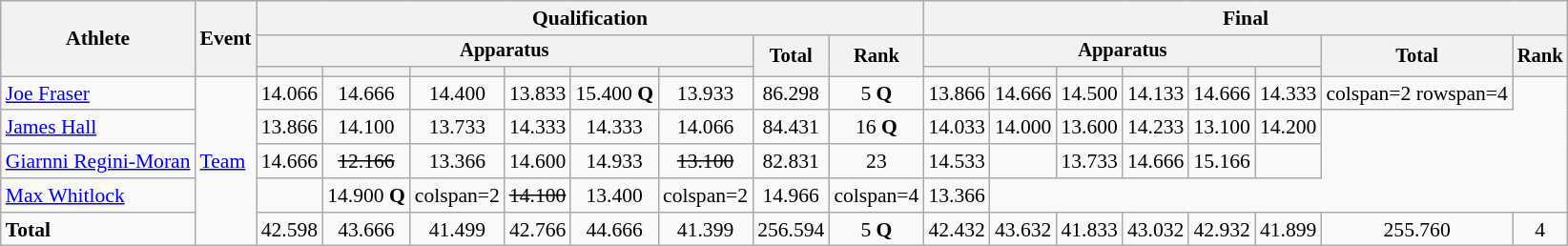<table class=wikitable style=font-size:90%;text-align:center>
<tr>
<th rowspan=3>Athlete</th>
<th rowspan=3>Event</th>
<th colspan =8>Qualification</th>
<th colspan =8>Final</th>
</tr>
<tr style=font-size:95%>
<th colspan=6>Apparatus</th>
<th rowspan=2>Total</th>
<th rowspan=2>Rank</th>
<th colspan=6>Apparatus</th>
<th rowspan=2>Total</th>
<th rowspan=2>Rank</th>
</tr>
<tr style=font-size:95%>
<th></th>
<th></th>
<th></th>
<th></th>
<th></th>
<th></th>
<th></th>
<th></th>
<th></th>
<th></th>
<th></th>
<th></th>
</tr>
<tr>
<td align=left><a href='#'>Joe Fraser</a></td>
<td align=left rowspan=5><a href='#'>Team</a></td>
<td>14.066</td>
<td>14.666</td>
<td>14.400</td>
<td>13.833</td>
<td>15.400 <strong>Q</strong></td>
<td>13.933</td>
<td>86.298</td>
<td>5 <strong>Q</strong></td>
<td>13.866</td>
<td>14.666</td>
<td>14.500</td>
<td>14.133</td>
<td>14.666</td>
<td>14.333</td>
<td>colspan=2 rowspan=4 </td>
</tr>
<tr>
<td align=left><a href='#'>James Hall</a></td>
<td>13.866</td>
<td>14.100</td>
<td>13.733</td>
<td>14.333</td>
<td>14.333</td>
<td>14.066</td>
<td>84.431</td>
<td>16 <strong>Q</strong></td>
<td>14.033</td>
<td>14.000</td>
<td>13.600</td>
<td>14.233</td>
<td>13.100</td>
<td>14.200</td>
</tr>
<tr>
<td align=left><a href='#'>Giarnni Regini-Moran</a></td>
<td>14.666</td>
<td><s>12.166</s></td>
<td>13.366</td>
<td>14.600</td>
<td>14.933</td>
<td><s>13.100</s></td>
<td>82.831</td>
<td>23</td>
<td>14.533</td>
<td></td>
<td>13.733</td>
<td>14.666</td>
<td>15.166</td>
<td></td>
</tr>
<tr>
<td align=left><a href='#'>Max Whitlock</a></td>
<td></td>
<td>14.900 <strong>Q</strong></td>
<td>colspan=2 </td>
<td><s>14.100</s></td>
<td>13.400</td>
<td>colspan=2 </td>
<td>14.966</td>
<td>colspan=4 </td>
<td>13.366</td>
</tr>
<tr>
<td align=left><strong>Total</strong></td>
<td>42.598</td>
<td>43.666</td>
<td>41.499</td>
<td>42.766</td>
<td>44.666</td>
<td>41.399</td>
<td>256.594</td>
<td>5 <strong>Q</strong></td>
<td>42.432</td>
<td>43.632</td>
<td>41.833</td>
<td>43.032</td>
<td>42.932</td>
<td>41.899</td>
<td>255.760</td>
<td>4</td>
</tr>
</table>
